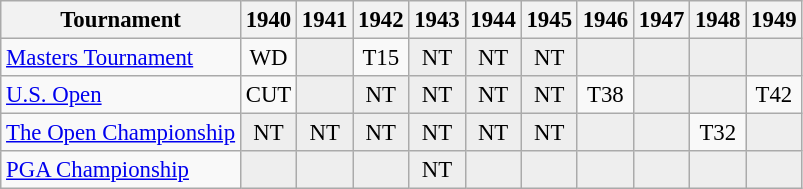<table class="wikitable" style="font-size:95%;text-align:center;">
<tr>
<th>Tournament</th>
<th>1940</th>
<th>1941</th>
<th>1942</th>
<th>1943</th>
<th>1944</th>
<th>1945</th>
<th>1946</th>
<th>1947</th>
<th>1948</th>
<th>1949</th>
</tr>
<tr>
<td align=left><a href='#'>Masters Tournament</a></td>
<td>WD</td>
<td style="background:#eeeeee;"></td>
<td>T15</td>
<td style="background:#eeeeee;">NT</td>
<td style="background:#eeeeee;">NT</td>
<td style="background:#eeeeee;">NT</td>
<td style="background:#eeeeee;"></td>
<td style="background:#eeeeee;"></td>
<td style="background:#eeeeee;"></td>
<td style="background:#eeeeee;"></td>
</tr>
<tr>
<td align=left><a href='#'>U.S. Open</a></td>
<td>CUT</td>
<td style="background:#eeeeee;"></td>
<td style="background:#eeeeee;">NT</td>
<td style="background:#eeeeee;">NT</td>
<td style="background:#eeeeee;">NT</td>
<td style="background:#eeeeee;">NT</td>
<td>T38</td>
<td style="background:#eeeeee;"></td>
<td style="background:#eeeeee;"></td>
<td>T42</td>
</tr>
<tr>
<td align=left><a href='#'>The Open Championship</a></td>
<td style="background:#eeeeee;">NT</td>
<td style="background:#eeeeee;">NT</td>
<td style="background:#eeeeee;">NT</td>
<td style="background:#eeeeee;">NT</td>
<td style="background:#eeeeee;">NT</td>
<td style="background:#eeeeee;">NT</td>
<td style="background:#eeeeee;"></td>
<td style="background:#eeeeee;"></td>
<td>T32</td>
<td style="background:#eeeeee;"></td>
</tr>
<tr>
<td align=left><a href='#'>PGA Championship</a></td>
<td style="background:#eeeeee;"></td>
<td style="background:#eeeeee;"></td>
<td style="background:#eeeeee;"></td>
<td style="background:#eeeeee;">NT</td>
<td style="background:#eeeeee;"></td>
<td style="background:#eeeeee;"></td>
<td style="background:#eeeeee;"></td>
<td style="background:#eeeeee;"></td>
<td style="background:#eeeeee;"></td>
<td style="background:#eeeeee;"></td>
</tr>
</table>
